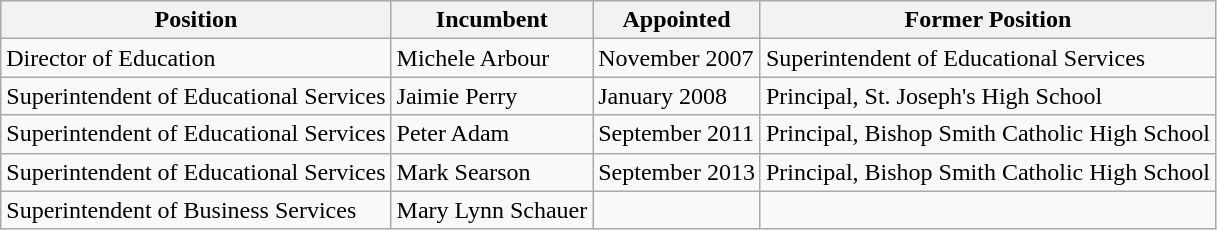<table class="wikitable">
<tr>
<th>Position</th>
<th>Incumbent</th>
<th>Appointed</th>
<th>Former Position</th>
</tr>
<tr>
<td>Director of Education</td>
<td>Michele Arbour</td>
<td>November 2007</td>
<td>Superintendent of Educational Services</td>
</tr>
<tr>
<td>Superintendent of Educational Services</td>
<td>Jaimie Perry</td>
<td>January 2008</td>
<td>Principal, St. Joseph's High School</td>
</tr>
<tr>
<td>Superintendent of Educational Services</td>
<td>Peter Adam</td>
<td>September 2011</td>
<td>Principal, Bishop Smith Catholic High School</td>
</tr>
<tr>
<td>Superintendent of Educational Services</td>
<td>Mark Searson</td>
<td>September 2013</td>
<td>Principal, Bishop Smith Catholic High School</td>
</tr>
<tr>
<td>Superintendent of Business Services</td>
<td>Mary Lynn Schauer</td>
<td></td>
<td></td>
</tr>
</table>
